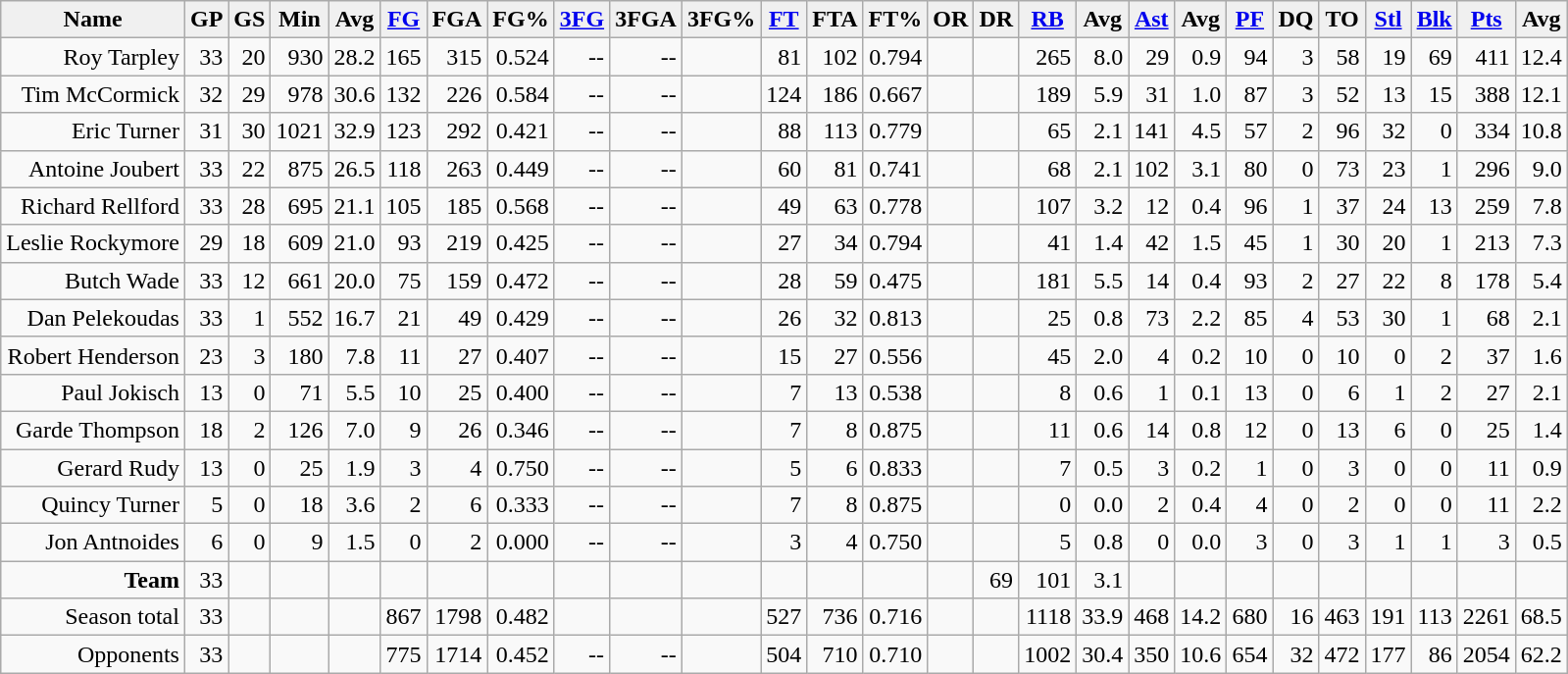<table class="wikitable sortable" style="text-align:right">
<tr>
<td style="text-align:center; background:#f0f0f0;"><strong>Name</strong></td>
<td style="text-align:center; background:#f0f0f0;"><strong>GP</strong></td>
<td style="text-align:center; background:#f0f0f0;"><strong>GS</strong></td>
<td style="text-align:center; background:#f0f0f0;"><strong>Min</strong></td>
<td style="text-align:center; background:#f0f0f0;"><strong>Avg</strong></td>
<td style="text-align:center; background:#f0f0f0;"><strong><a href='#'>FG</a></strong></td>
<td style="text-align:center; background:#f0f0f0;"><strong>FGA</strong></td>
<td style="text-align:center; background:#f0f0f0;"><strong>FG%</strong></td>
<td style="text-align:center; background:#f0f0f0;"><strong><a href='#'>3FG</a></strong></td>
<td style="text-align:center; background:#f0f0f0;"><strong>3FGA</strong></td>
<td style="text-align:center; background:#f0f0f0;"><strong>3FG%</strong></td>
<td style="text-align:center; background:#f0f0f0;"><strong><a href='#'>FT</a></strong></td>
<td style="text-align:center; background:#f0f0f0;"><strong>FTA</strong></td>
<td style="text-align:center; background:#f0f0f0;"><strong>FT%</strong></td>
<td style="text-align:center; background:#f0f0f0;"><strong>OR</strong></td>
<td style="text-align:center; background:#f0f0f0;"><strong>DR</strong></td>
<td style="text-align:center; background:#f0f0f0;"><strong><a href='#'>RB</a></strong></td>
<td style="text-align:center; background:#f0f0f0;"><strong>Avg</strong></td>
<td style="text-align:center; background:#f0f0f0;"><strong><a href='#'>Ast</a></strong></td>
<td style="text-align:center; background:#f0f0f0;"><strong>Avg</strong></td>
<td style="text-align:center; background:#f0f0f0;"><strong><a href='#'>PF</a></strong></td>
<td style="text-align:center; background:#f0f0f0;"><strong>DQ</strong></td>
<td style="text-align:center; background:#f0f0f0;"><strong>TO</strong></td>
<td style="text-align:center; background:#f0f0f0;"><strong><a href='#'>Stl</a></strong></td>
<td style="text-align:center; background:#f0f0f0;"><strong><a href='#'>Blk</a></strong></td>
<td style="text-align:center; background:#f0f0f0;"><strong><a href='#'>Pts</a></strong></td>
<td style="text-align:center; background:#f0f0f0;"><strong>Avg</strong></td>
</tr>
<tr>
<td>Roy Tarpley</td>
<td>33</td>
<td>20</td>
<td>930</td>
<td>28.2</td>
<td>165</td>
<td>315</td>
<td>0.524</td>
<td>--</td>
<td>--</td>
<td></td>
<td>81</td>
<td>102</td>
<td>0.794</td>
<td></td>
<td></td>
<td>265</td>
<td>8.0</td>
<td>29</td>
<td>0.9</td>
<td>94</td>
<td>3</td>
<td>58</td>
<td>19</td>
<td>69</td>
<td>411</td>
<td>12.4</td>
</tr>
<tr>
<td>Tim McCormick</td>
<td>32</td>
<td>29</td>
<td>978</td>
<td>30.6</td>
<td>132</td>
<td>226</td>
<td>0.584</td>
<td>--</td>
<td>--</td>
<td></td>
<td>124</td>
<td>186</td>
<td>0.667</td>
<td></td>
<td></td>
<td>189</td>
<td>5.9</td>
<td>31</td>
<td>1.0</td>
<td>87</td>
<td>3</td>
<td>52</td>
<td>13</td>
<td>15</td>
<td>388</td>
<td>12.1</td>
</tr>
<tr>
<td>Eric Turner</td>
<td>31</td>
<td>30</td>
<td>1021</td>
<td>32.9</td>
<td>123</td>
<td>292</td>
<td>0.421</td>
<td>--</td>
<td>--</td>
<td></td>
<td>88</td>
<td>113</td>
<td>0.779</td>
<td></td>
<td></td>
<td>65</td>
<td>2.1</td>
<td>141</td>
<td>4.5</td>
<td>57</td>
<td>2</td>
<td>96</td>
<td>32</td>
<td>0</td>
<td>334</td>
<td>10.8</td>
</tr>
<tr>
<td>Antoine Joubert</td>
<td>33</td>
<td>22</td>
<td>875</td>
<td>26.5</td>
<td>118</td>
<td>263</td>
<td>0.449</td>
<td>--</td>
<td>--</td>
<td></td>
<td>60</td>
<td>81</td>
<td>0.741</td>
<td></td>
<td></td>
<td>68</td>
<td>2.1</td>
<td>102</td>
<td>3.1</td>
<td>80</td>
<td>0</td>
<td>73</td>
<td>23</td>
<td>1</td>
<td>296</td>
<td>9.0</td>
</tr>
<tr>
<td>Richard Rellford</td>
<td>33</td>
<td>28</td>
<td>695</td>
<td>21.1</td>
<td>105</td>
<td>185</td>
<td>0.568</td>
<td>--</td>
<td>--</td>
<td></td>
<td>49</td>
<td>63</td>
<td>0.778</td>
<td></td>
<td></td>
<td>107</td>
<td>3.2</td>
<td>12</td>
<td>0.4</td>
<td>96</td>
<td>1</td>
<td>37</td>
<td>24</td>
<td>13</td>
<td>259</td>
<td>7.8</td>
</tr>
<tr>
<td>Leslie Rockymore</td>
<td>29</td>
<td>18</td>
<td>609</td>
<td>21.0</td>
<td>93</td>
<td>219</td>
<td>0.425</td>
<td>--</td>
<td>--</td>
<td></td>
<td>27</td>
<td>34</td>
<td>0.794</td>
<td></td>
<td></td>
<td>41</td>
<td>1.4</td>
<td>42</td>
<td>1.5</td>
<td>45</td>
<td>1</td>
<td>30</td>
<td>20</td>
<td>1</td>
<td>213</td>
<td>7.3</td>
</tr>
<tr>
<td>Butch Wade</td>
<td>33</td>
<td>12</td>
<td>661</td>
<td>20.0</td>
<td>75</td>
<td>159</td>
<td>0.472</td>
<td>--</td>
<td>--</td>
<td></td>
<td>28</td>
<td>59</td>
<td>0.475</td>
<td></td>
<td></td>
<td>181</td>
<td>5.5</td>
<td>14</td>
<td>0.4</td>
<td>93</td>
<td>2</td>
<td>27</td>
<td>22</td>
<td>8</td>
<td>178</td>
<td>5.4</td>
</tr>
<tr>
<td>Dan Pelekoudas</td>
<td>33</td>
<td>1</td>
<td>552</td>
<td>16.7</td>
<td>21</td>
<td>49</td>
<td>0.429</td>
<td>--</td>
<td>--</td>
<td></td>
<td>26</td>
<td>32</td>
<td>0.813</td>
<td></td>
<td></td>
<td>25</td>
<td>0.8</td>
<td>73</td>
<td>2.2</td>
<td>85</td>
<td>4</td>
<td>53</td>
<td>30</td>
<td>1</td>
<td>68</td>
<td>2.1</td>
</tr>
<tr>
<td>Robert Henderson</td>
<td>23</td>
<td>3</td>
<td>180</td>
<td>7.8</td>
<td>11</td>
<td>27</td>
<td>0.407</td>
<td>--</td>
<td>--</td>
<td></td>
<td>15</td>
<td>27</td>
<td>0.556</td>
<td></td>
<td></td>
<td>45</td>
<td>2.0</td>
<td>4</td>
<td>0.2</td>
<td>10</td>
<td>0</td>
<td>10</td>
<td>0</td>
<td>2</td>
<td>37</td>
<td>1.6</td>
</tr>
<tr>
<td>Paul Jokisch</td>
<td>13</td>
<td>0</td>
<td>71</td>
<td>5.5</td>
<td>10</td>
<td>25</td>
<td>0.400</td>
<td>--</td>
<td>--</td>
<td></td>
<td>7</td>
<td>13</td>
<td>0.538</td>
<td></td>
<td></td>
<td>8</td>
<td>0.6</td>
<td>1</td>
<td>0.1</td>
<td>13</td>
<td>0</td>
<td>6</td>
<td>1</td>
<td>2</td>
<td>27</td>
<td>2.1</td>
</tr>
<tr>
<td>Garde Thompson</td>
<td>18</td>
<td>2</td>
<td>126</td>
<td>7.0</td>
<td>9</td>
<td>26</td>
<td>0.346</td>
<td>--</td>
<td>--</td>
<td></td>
<td>7</td>
<td>8</td>
<td>0.875</td>
<td></td>
<td></td>
<td>11</td>
<td>0.6</td>
<td>14</td>
<td>0.8</td>
<td>12</td>
<td>0</td>
<td>13</td>
<td>6</td>
<td>0</td>
<td>25</td>
<td>1.4</td>
</tr>
<tr>
<td>Gerard Rudy</td>
<td>13</td>
<td>0</td>
<td>25</td>
<td>1.9</td>
<td>3</td>
<td>4</td>
<td>0.750</td>
<td>--</td>
<td>--</td>
<td></td>
<td>5</td>
<td>6</td>
<td>0.833</td>
<td></td>
<td></td>
<td>7</td>
<td>0.5</td>
<td>3</td>
<td>0.2</td>
<td>1</td>
<td>0</td>
<td>3</td>
<td>0</td>
<td>0</td>
<td>11</td>
<td>0.9</td>
</tr>
<tr>
<td>Quincy Turner</td>
<td>5</td>
<td>0</td>
<td>18</td>
<td>3.6</td>
<td>2</td>
<td>6</td>
<td>0.333</td>
<td>--</td>
<td>--</td>
<td></td>
<td>7</td>
<td>8</td>
<td>0.875</td>
<td></td>
<td></td>
<td>0</td>
<td>0.0</td>
<td>2</td>
<td>0.4</td>
<td>4</td>
<td>0</td>
<td>2</td>
<td>0</td>
<td>0</td>
<td>11</td>
<td>2.2</td>
</tr>
<tr>
<td>Jon Antnoides</td>
<td>6</td>
<td>0</td>
<td>9</td>
<td>1.5</td>
<td>0</td>
<td>2</td>
<td>0.000</td>
<td>--</td>
<td>--</td>
<td></td>
<td>3</td>
<td>4</td>
<td>0.750</td>
<td></td>
<td></td>
<td>5</td>
<td>0.8</td>
<td>0</td>
<td>0.0</td>
<td>3</td>
<td>0</td>
<td>3</td>
<td>1</td>
<td>1</td>
<td>3</td>
<td>0.5</td>
</tr>
<tr>
<td><strong>Team</strong></td>
<td>33</td>
<td></td>
<td></td>
<td></td>
<td></td>
<td></td>
<td></td>
<td></td>
<td></td>
<td></td>
<td></td>
<td></td>
<td></td>
<td></td>
<td>69</td>
<td>101</td>
<td>3.1</td>
<td></td>
<td></td>
<td></td>
<td></td>
<td></td>
<td></td>
<td></td>
<td></td>
<td></td>
</tr>
<tr>
<td>Season total</td>
<td>33</td>
<td></td>
<td></td>
<td></td>
<td>867</td>
<td>1798</td>
<td>0.482</td>
<td></td>
<td></td>
<td></td>
<td>527</td>
<td>736</td>
<td>0.716</td>
<td></td>
<td></td>
<td>1118</td>
<td>33.9</td>
<td>468</td>
<td>14.2</td>
<td>680</td>
<td>16</td>
<td>463</td>
<td>191</td>
<td>113</td>
<td>2261</td>
<td>68.5</td>
</tr>
<tr>
<td>Opponents</td>
<td>33</td>
<td></td>
<td></td>
<td></td>
<td>775</td>
<td>1714</td>
<td>0.452</td>
<td>--</td>
<td>--</td>
<td></td>
<td>504</td>
<td>710</td>
<td>0.710</td>
<td></td>
<td></td>
<td>1002</td>
<td>30.4</td>
<td>350</td>
<td>10.6</td>
<td>654</td>
<td>32</td>
<td>472</td>
<td>177</td>
<td>86</td>
<td>2054</td>
<td>62.2</td>
</tr>
</table>
